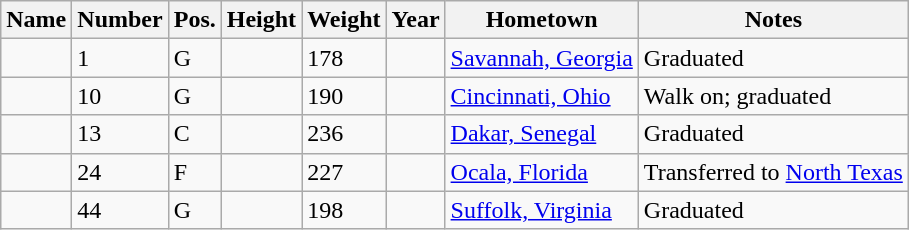<table class="wikitable sortable" border="1">
<tr>
<th>Name</th>
<th>Number</th>
<th>Pos.</th>
<th>Height</th>
<th>Weight</th>
<th>Year</th>
<th>Hometown</th>
<th class="unsortable">Notes</th>
</tr>
<tr>
<td></td>
<td>1</td>
<td>G</td>
<td></td>
<td>178</td>
<td></td>
<td><a href='#'>Savannah, Georgia</a></td>
<td>Graduated</td>
</tr>
<tr>
<td></td>
<td>10</td>
<td>G</td>
<td></td>
<td>190</td>
<td></td>
<td><a href='#'>Cincinnati, Ohio</a></td>
<td>Walk on; graduated</td>
</tr>
<tr>
<td></td>
<td>13</td>
<td>C</td>
<td></td>
<td>236</td>
<td></td>
<td><a href='#'>Dakar, Senegal</a></td>
<td>Graduated</td>
</tr>
<tr>
<td></td>
<td>24</td>
<td>F</td>
<td></td>
<td>227</td>
<td></td>
<td><a href='#'>Ocala, Florida</a></td>
<td>Transferred to <a href='#'>North Texas</a></td>
</tr>
<tr>
<td></td>
<td>44</td>
<td>G</td>
<td></td>
<td>198</td>
<td></td>
<td><a href='#'>Suffolk, Virginia</a></td>
<td>Graduated</td>
</tr>
</table>
